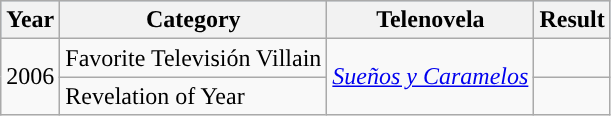<table class="wikitable">
<tr style="background:#b0c4de;">
<th>Year</th>
<th>Category</th>
<th>Telenovela</th>
<th>Result</th>
</tr>
<tr>
<td rowspan=2>2006</td>
<td>Favorite Televisión Villain</td>
<td rowspan="2"><em><a href='#'>Sueños y Caramelos</a></em></td>
<td></td>
</tr>
<tr>
<td>Revelation of Year</td>
<td></td>
</tr>
</table>
